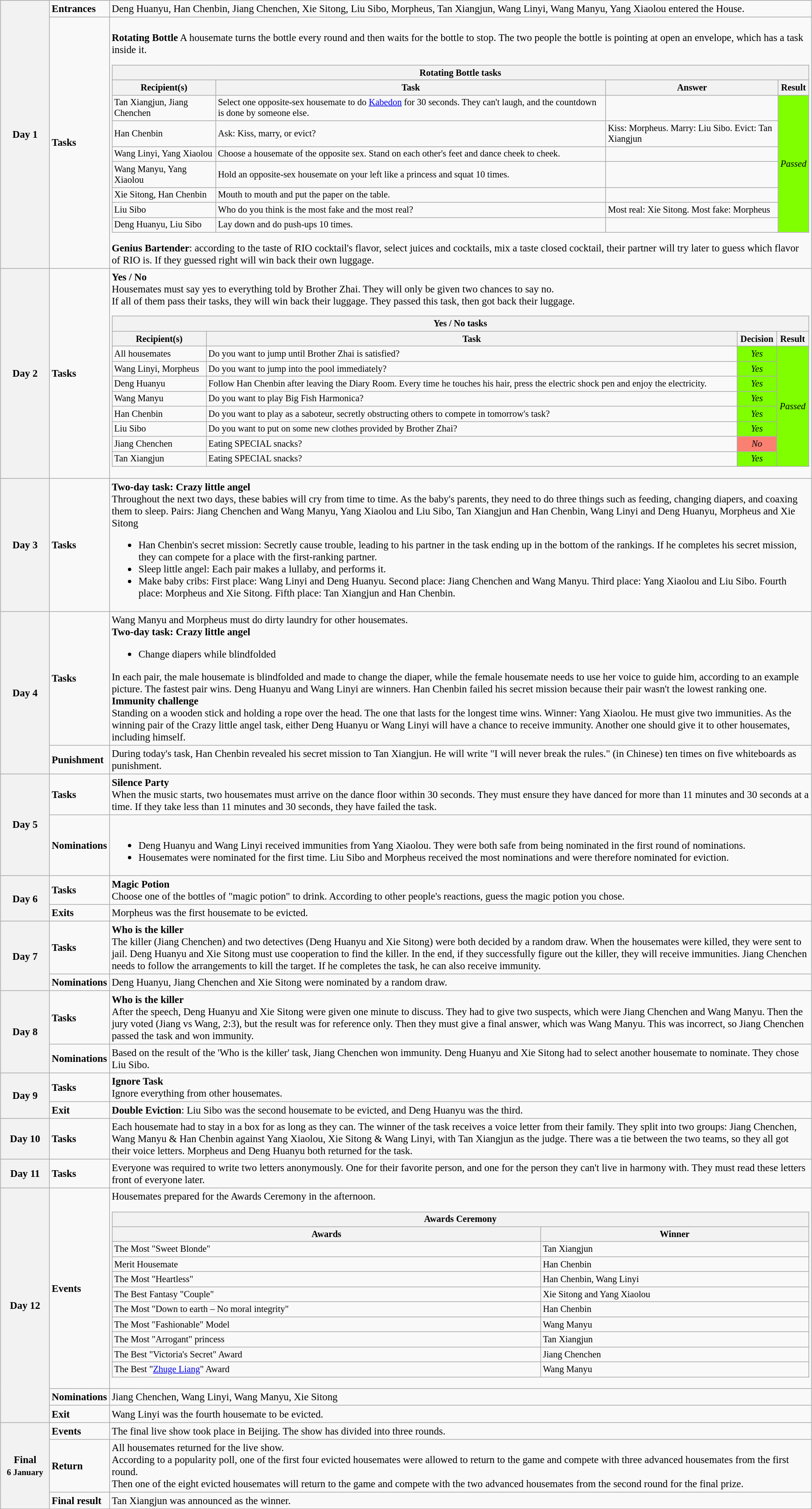<table class="wikitable" style="width: 96%; font-size:95%; margin-left: auto; margin-right: auto;">
<tr>
<th rowspan="2" style="width: 6%;"><strong>Day 1</strong></th>
<td><strong>Entrances</strong></td>
<td>Deng Huanyu, Han Chenbin, Jiang Chenchen, Xie Sitong, Liu Sibo, Morpheus, Tan Xiangjun, Wang Linyi, Wang Manyu, Yang Xiaolou entered the House.</td>
</tr>
<tr>
<td><strong>Tasks</strong></td>
<td><br><strong>Rotating Bottle</strong>
A housemate turns the bottle every round and then waits for the bottle to stop. The two people the bottle is pointing at open an envelope, which has a task inside it.<table class="wikitable collapsible" style="width:100%; font-size:90%;">
<tr>
<th colspan="4"><strong>Rotating Bottle tasks</strong></th>
</tr>
<tr>
<th><strong>Recipient(s)</strong></th>
<th><strong>Task</strong></th>
<th><strong>Answer</strong></th>
<th><strong>Result</strong></th>
</tr>
<tr>
<td>Tan Xiangjun, Jiang Chenchen</td>
<td>Select one opposite-sex housemate to do <a href='#'>Kabedon</a> for 30 seconds. They can't laugh, and the countdown is done by someone else.</td>
<td></td>
<td rowspan="7" align="center" style="background:#7FFF00;"><em>Passed</em></td>
</tr>
<tr>
<td>Han Chenbin</td>
<td>Ask: Kiss, marry, or evict?</td>
<td>Kiss: Morpheus. Marry: Liu Sibo. Evict: Tan Xiangjun</td>
</tr>
<tr>
<td>Wang Linyi, Yang Xiaolou</td>
<td>Choose a housemate of the opposite sex. Stand on each other's feet and dance cheek to cheek.</td>
<td></td>
</tr>
<tr>
<td>Wang Manyu, Yang Xiaolou</td>
<td>Hold an opposite-sex housemate on your left like a princess and squat 10 times.</td>
<td></td>
</tr>
<tr>
<td>Xie Sitong, Han Chenbin</td>
<td>Mouth to mouth and put the paper on the table.</td>
<td></td>
</tr>
<tr>
<td>Liu Sibo</td>
<td>Who do you think is the most fake and the most real?</td>
<td>Most real: Xie Sitong. Most fake: Morpheus</td>
</tr>
<tr>
<td>Deng Huanyu, Liu Sibo</td>
<td>Lay down and do push-ups 10 times.</td>
<td></td>
</tr>
</table>
<strong>Genius Bartender</strong>: according to the taste of RIO cocktail's flavor, select juices and cocktails, mix a taste closed cocktail, their partner will try later to guess which flavor of RIO is. If they guessed right will win back their own luggage.</td>
</tr>
<tr>
<th style="width: 6%;"><strong>Day 2</strong></th>
<td><strong>Tasks</strong></td>
<td><strong>Yes / No</strong><br>Housemates must say yes to everything told by Brother Zhai. They will only be given two chances to say no. <br>If all of them pass their tasks, they will win back their luggage. They passed this task, then got back their luggage.<table class="wikitable collapsible" style="width:100%; font-size:90%;">
<tr>
<th colspan="4">Yes / No tasks</th>
</tr>
<tr>
<th>Recipient(s)</th>
<th>Task</th>
<th>Decision</th>
<th>Result</th>
</tr>
<tr>
<td>All housemates</td>
<td>Do you want to jump until Brother Zhai is satisfied?</td>
<td align="center" style="background:#7FFF00"><em>Yes</em></td>
<td rowspan="10" align="center" style="background:#7FFF00;"><em>Passed</em></td>
</tr>
<tr>
<td>Wang Linyi, Morpheus</td>
<td>Do you want to jump into the pool immediately?</td>
<td align="center" style="background:#7FFF00"><em>Yes</em></td>
</tr>
<tr>
<td>Deng Huanyu</td>
<td>Follow Han Chenbin after leaving the Diary Room. Every time he touches his hair, press the electric shock pen and enjoy the electricity.</td>
<td align="center" style="background:#7FFF00"><em>Yes</em></td>
</tr>
<tr>
<td>Wang Manyu</td>
<td>Do you want to play Big Fish Harmonica?</td>
<td align="center" style="background:#7FFF00"><em>Yes</em></td>
</tr>
<tr>
<td>Han Chenbin</td>
<td>Do you want to play as a saboteur, secretly obstructing others to compete in tomorrow's task?</td>
<td align="center" style="background:#7FFF00"><em>Yes</em></td>
</tr>
<tr>
<td>Liu Sibo</td>
<td>Do you want to put on some new clothes provided by Brother Zhai?</td>
<td align="center" style="background:#7FFF00"><em>Yes</em></td>
</tr>
<tr>
<td>Jiang Chenchen</td>
<td>Eating SPECIAL snacks?</td>
<td align="center" style="background:salmon"><em>No</em></td>
</tr>
<tr>
<td>Tan Xiangjun</td>
<td>Eating SPECIAL snacks?</td>
<td align="center" style="background:#7FFF00"><em>Yes</em></td>
</tr>
</table>
</td>
</tr>
<tr>
<th style="width: 6%;"><strong>Day 3</strong></th>
<td><strong>Tasks</strong></td>
<td><strong>Two-day task: Crazy little angel</strong><br>Throughout the next two days, these babies will cry from time to time. As the baby's parents, they need to do three things such as feeding, changing diapers, and coaxing them to sleep.
Pairs: Jiang Chenchen and Wang Manyu, Yang Xiaolou and Liu Sibo, Tan Xiangjun and Han Chenbin, Wang Linyi and Deng Huanyu, Morpheus and Xie Sitong<ul><li>Han Chenbin's secret mission: Secretly cause trouble, leading to his partner in the task ending up in the bottom of the rankings. If he completes his secret mission, they can compete for a place with the first-ranking partner.</li><li>Sleep little angel: Each pair makes a lullaby, and performs it.</li><li>Make baby cribs: First place: Wang Linyi and Deng Huanyu. Second place: Jiang Chenchen and Wang Manyu. Third place:  Yang Xiaolou and Liu Sibo. Fourth place: Morpheus and Xie Sitong. Fifth place: Tan Xiangjun and Han Chenbin.</li></ul></td>
</tr>
<tr>
<th rowspan="2" style="width: 6%;"><strong>Day 4</strong></th>
<td><strong>Tasks</strong></td>
<td>Wang Manyu and Morpheus must do dirty laundry for other housemates.<br><strong>Two-day task: Crazy little angel</strong><ul><li>Change diapers while blindfolded</li></ul>In each pair, the male housemate is blindfolded and made to change the diaper, while the female housemate needs to use her voice to guide him, according to an example picture. The fastest pair wins.
Deng Huanyu and Wang Linyi are winners. 
Han Chenbin failed his secret mission because their pair wasn't the lowest ranking one.
<br><strong>Immunity challenge</strong><br>
Standing on a wooden stick and holding a rope over the head. The one that lasts for the longest time wins.
Winner: Yang Xiaolou. He must give two immunities. 
As the winning pair of the Crazy little angel task, either Deng Huanyu or Wang Linyi will have a chance to receive immunity. 
Another one should give it to other housemates, including himself.</td>
</tr>
<tr>
<td><strong>Punishment</strong></td>
<td>During today's task, Han Chenbin revealed his secret mission to Tan Xiangjun. He will write "I will never break the rules." (in Chinese) ten times on five whiteboards as punishment.</td>
</tr>
<tr>
<th rowspan="2" style="width: 6%;"><strong>Day 5</strong></th>
<td><strong>Tasks</strong></td>
<td><strong>Silence Party</strong><br>When the music starts, two housemates must arrive on the dance floor within 30 seconds. They must ensure they have danced for more than 11 minutes and 30 seconds at a time. If they take less than 11 minutes and 30 seconds, they have failed the task.</td>
</tr>
<tr>
<td><strong>Nominations</strong></td>
<td><br><ul><li>Deng Huanyu and Wang Linyi received immunities from Yang Xiaolou. They were both safe from being nominated in the first round of nominations.</li><li>Housemates were nominated for the first time. Liu Sibo and Morpheus received the most nominations and were therefore nominated for eviction.</li></ul></td>
</tr>
<tr>
<th rowspan="2" style="width: 6%;"><strong>Day 6</strong></th>
<td><strong>Tasks</strong></td>
<td><strong>Magic Potion</strong><br>Choose one of the bottles of "magic potion" to drink. According to other people's reactions, guess the magic potion you chose.</td>
</tr>
<tr>
<td><strong>Exits</strong></td>
<td>Morpheus was the first housemate to be evicted.</td>
</tr>
<tr>
<th rowspan="2" style="width: 6%;"><strong>Day 7</strong></th>
<td><strong>Tasks</strong></td>
<td><strong>Who is the killer</strong><br>The killer (Jiang Chenchen) and two detectives (Deng Huanyu and Xie Sitong) were both decided by a random draw. When the housemates were killed, they were sent to jail. Deng Huanyu and Xie Sitong must use cooperation to find the killer. In the end, if they successfully figure out the killer, they will receive immunities. Jiang Chenchen needs to follow the arrangements to kill the target. If he completes the task, he can also receive immunity.</td>
</tr>
<tr>
<td><strong>Nominations</strong></td>
<td>Deng Huanyu, Jiang Chenchen and Xie Sitong were nominated by a random draw.</td>
</tr>
<tr>
<th rowspan="2" style="width: 6%;"><strong>Day 8</strong></th>
<td><strong>Tasks</strong></td>
<td><strong>Who is the killer</strong><br>After the speech, Deng Huanyu and Xie Sitong were given one minute to discuss. They had to give two suspects, which were Jiang Chenchen and Wang Manyu. Then the jury voted (Jiang vs Wang, 2:3), but the result was for reference only. Then they must give a final answer, which was Wang Manyu. This was incorrect, so Jiang Chenchen passed the task and won immunity.</td>
</tr>
<tr>
<td><strong>Nominations</strong></td>
<td>Based on the result of the 'Who is the killer' task, Jiang Chenchen won immunity. Deng Huanyu and Xie Sitong had to select another housemate to nominate. They chose Liu Sibo.</td>
</tr>
<tr>
<th rowspan="2" style="width: 6%;"><strong>Day 9</strong></th>
<td><strong>Tasks</strong></td>
<td><strong>Ignore Task</strong><br>Ignore everything from other housemates.</td>
</tr>
<tr>
<td><strong>Exit</strong></td>
<td><strong>Double Eviction</strong>: Liu Sibo was the second housemate to be evicted, and Deng Huanyu was the third.</td>
</tr>
<tr>
<th style="width: 6%;"><strong>Day 10</strong></th>
<td><strong>Tasks</strong></td>
<td>Each housemate had to stay in a box for as long as they can. The winner of the task receives a voice letter from their family. They split into two groups: Jiang Chenchen, Wang Manyu & Han Chenbin against Yang Xiaolou, Xie Sitong & Wang Linyi, with Tan Xiangjun as the judge. There was a tie between the two teams, so they all got their voice letters. Morpheus and Deng Huanyu both returned for the task.</td>
</tr>
<tr>
<th style="width: 6%;"><strong>Day 11</strong></th>
<td><strong>Tasks</strong></td>
<td>Everyone was required to write two letters anonymously. One for their favorite person, and one for the person they can't live in harmony with. They must read these letters front of everyone later.</td>
</tr>
<tr>
<th rowspan="3" style="width: 6%;"><strong>Day 12</strong></th>
<td><strong>Events</strong></td>
<td>Housemates prepared for the Awards Ceremony in the afternoon.<br><table class="wikitable collapsible collapsed" style="width:100%; font-size:90%;">
<tr>
<th colspan="2">Awards Ceremony</th>
</tr>
<tr>
<th>Awards</th>
<th>Winner</th>
</tr>
<tr>
<td>The Most "Sweet Blonde"</td>
<td>Tan Xiangjun</td>
</tr>
<tr>
<td>Merit Housemate</td>
<td>Han Chenbin</td>
</tr>
<tr>
<td>The Most "Heartless"</td>
<td>Han Chenbin, Wang Linyi</td>
</tr>
<tr>
<td>The Best Fantasy "Couple"</td>
<td>Xie Sitong and Yang Xiaolou</td>
</tr>
<tr>
<td>The Most "Down to earth – No moral integrity"</td>
<td>Han Chenbin</td>
</tr>
<tr>
<td>The Most "Fashionable" Model</td>
<td>Wang Manyu</td>
</tr>
<tr>
<td>The Most "Arrogant" princess</td>
<td>Tan Xiangjun</td>
</tr>
<tr>
<td>The Best "Victoria's Secret" Award</td>
<td>Jiang Chenchen</td>
</tr>
<tr>
<td>The Best "<a href='#'>Zhuge Liang</a>" Award</td>
<td>Wang Manyu</td>
</tr>
</table>
</td>
</tr>
<tr>
<td><strong>Nominations</strong></td>
<td>Jiang Chenchen, Wang Linyi, Wang Manyu, Xie Sitong</td>
</tr>
<tr>
<td><strong>Exit</strong></td>
<td>Wang Linyi was the fourth housemate to be evicted.</td>
</tr>
<tr>
<th rowspan="5" style="width: 6%;"><strong>Final<br><small>6 January</small></strong><br></th>
<td><strong>Events</strong></td>
<td>The final live show took place in Beijing. The show has divided into three rounds.</td>
</tr>
<tr>
<td><strong>Return</strong></td>
<td>All housemates returned for the live show.<br>According to a popularity poll, one of the first four evicted housemates were allowed to return to the game and compete with three advanced housemates from the first round.<br>
Then one of the eight evicted housemates will return to the game and compete with the two advanced housemates from the second round for the final prize.</td>
</tr>
<tr>
<td><strong>Final result</strong></td>
<td>Tan Xiangjun was announced as the winner.</td>
</tr>
<tr>
</tr>
</table>
